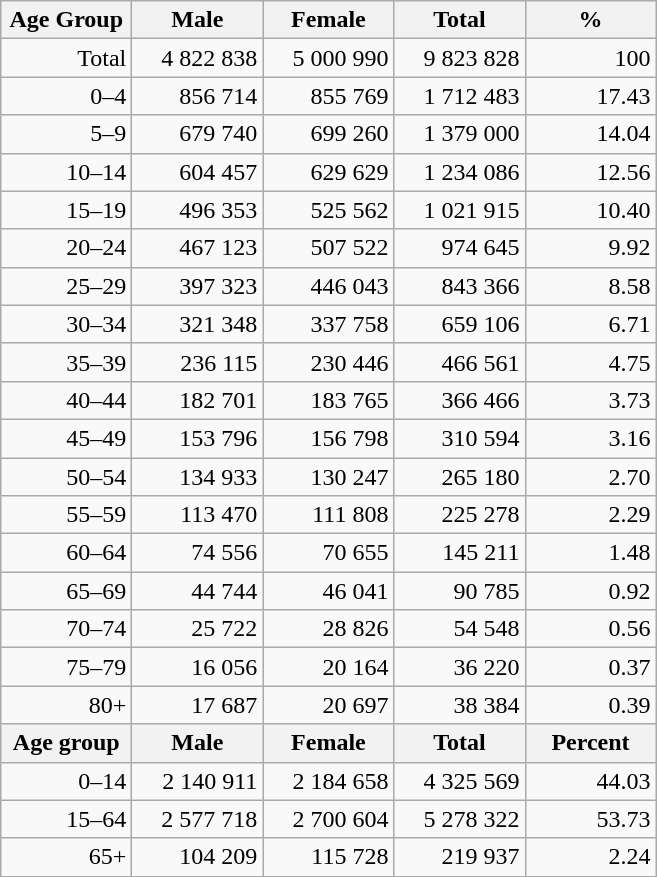<table class="wikitable">
<tr>
<th width="80pt">Age Group</th>
<th width="80pt">Male</th>
<th width="80pt">Female</th>
<th width="80pt">Total</th>
<th width="80pt">%</th>
</tr>
<tr>
<td align="right">Total</td>
<td align="right">4 822 838</td>
<td align="right">5 000 990</td>
<td align="right">9 823 828</td>
<td align="right">100</td>
</tr>
<tr>
<td align="right">0–4</td>
<td align="right">856 714</td>
<td align="right">855 769</td>
<td align="right">1 712 483</td>
<td align="right">17.43</td>
</tr>
<tr>
<td align="right">5–9</td>
<td align="right">679 740</td>
<td align="right">699 260</td>
<td align="right">1 379 000</td>
<td align="right">14.04</td>
</tr>
<tr>
<td align="right">10–14</td>
<td align="right">604 457</td>
<td align="right">629 629</td>
<td align="right">1 234 086</td>
<td align="right">12.56</td>
</tr>
<tr>
<td align="right">15–19</td>
<td align="right">496 353</td>
<td align="right">525 562</td>
<td align="right">1 021 915</td>
<td align="right">10.40</td>
</tr>
<tr>
<td align="right">20–24</td>
<td align="right">467 123</td>
<td align="right">507 522</td>
<td align="right">974 645</td>
<td align="right">9.92</td>
</tr>
<tr>
<td align="right">25–29</td>
<td align="right">397 323</td>
<td align="right">446 043</td>
<td align="right">843 366</td>
<td align="right">8.58</td>
</tr>
<tr>
<td align="right">30–34</td>
<td align="right">321 348</td>
<td align="right">337 758</td>
<td align="right">659 106</td>
<td align="right">6.71</td>
</tr>
<tr>
<td align="right">35–39</td>
<td align="right">236 115</td>
<td align="right">230 446</td>
<td align="right">466 561</td>
<td align="right">4.75</td>
</tr>
<tr>
<td align="right">40–44</td>
<td align="right">182 701</td>
<td align="right">183 765</td>
<td align="right">366 466</td>
<td align="right">3.73</td>
</tr>
<tr>
<td align="right">45–49</td>
<td align="right">153 796</td>
<td align="right">156 798</td>
<td align="right">310 594</td>
<td align="right">3.16</td>
</tr>
<tr>
<td align="right">50–54</td>
<td align="right">134 933</td>
<td align="right">130 247</td>
<td align="right">265 180</td>
<td align="right">2.70</td>
</tr>
<tr>
<td align="right">55–59</td>
<td align="right">113 470</td>
<td align="right">111 808</td>
<td align="right">225 278</td>
<td align="right">2.29</td>
</tr>
<tr>
<td align="right">60–64</td>
<td align="right">74 556</td>
<td align="right">70 655</td>
<td align="right">145 211</td>
<td align="right">1.48</td>
</tr>
<tr>
<td align="right">65–69</td>
<td align="right">44 744</td>
<td align="right">46 041</td>
<td align="right">90 785</td>
<td align="right">0.92</td>
</tr>
<tr>
<td align="right">70–74</td>
<td align="right">25 722</td>
<td align="right">28 826</td>
<td align="right">54 548</td>
<td align="right">0.56</td>
</tr>
<tr>
<td align="right">75–79</td>
<td align="right">16 056</td>
<td align="right">20 164</td>
<td align="right">36 220</td>
<td align="right">0.37</td>
</tr>
<tr>
<td align="right">80+</td>
<td align="right">17 687</td>
<td align="right">20 697</td>
<td align="right">38 384</td>
<td align="right">0.39</td>
</tr>
<tr>
<th width="50">Age group</th>
<th width="80pt">Male</th>
<th width="80">Female</th>
<th width="80">Total</th>
<th width="50">Percent</th>
</tr>
<tr>
<td align="right">0–14</td>
<td align="right">2 140 911</td>
<td align="right">2 184 658</td>
<td align="right">4 325 569</td>
<td align="right">44.03</td>
</tr>
<tr>
<td align="right">15–64</td>
<td align="right">2 577 718</td>
<td align="right">2 700 604</td>
<td align="right">5 278 322</td>
<td align="right">53.73</td>
</tr>
<tr>
<td align="right">65+</td>
<td align="right">104 209</td>
<td align="right">115 728</td>
<td align="right">219 937</td>
<td align="right">2.24</td>
</tr>
<tr>
</tr>
</table>
